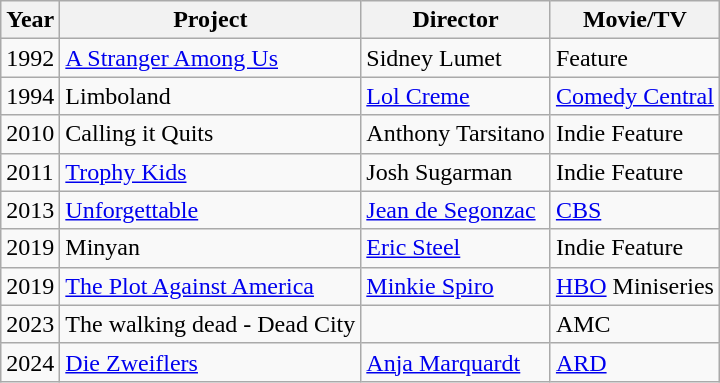<table class="wikitable">
<tr>
<th>Year</th>
<th>Project</th>
<th>Director</th>
<th>Movie/TV</th>
</tr>
<tr>
<td>1992</td>
<td><a href='#'>A Stranger Among Us</a></td>
<td>Sidney Lumet</td>
<td>Feature</td>
</tr>
<tr>
<td>1994</td>
<td>Limboland</td>
<td><a href='#'>Lol Creme</a></td>
<td><a href='#'>Comedy Central</a></td>
</tr>
<tr>
<td>2010</td>
<td>Calling it Quits</td>
<td>Anthony Tarsitano</td>
<td>Indie Feature</td>
</tr>
<tr>
<td>2011</td>
<td><a href='#'>Trophy Kids</a></td>
<td>Josh Sugarman</td>
<td>Indie Feature</td>
</tr>
<tr>
<td>2013</td>
<td><a href='#'>Unforgettable</a></td>
<td><a href='#'>Jean de Segonzac</a></td>
<td><a href='#'>CBS</a></td>
</tr>
<tr>
<td>2019</td>
<td>Minyan</td>
<td><a href='#'>Eric Steel</a></td>
<td>Indie Feature</td>
</tr>
<tr>
<td>2019</td>
<td><a href='#'>The Plot Against America</a></td>
<td><a href='#'>Minkie Spiro</a></td>
<td><a href='#'>HBO</a> Miniseries</td>
</tr>
<tr>
<td>2023</td>
<td>The walking dead - Dead City</td>
<td></td>
<td>AMC</td>
</tr>
<tr>
<td>2024</td>
<td><a href='#'>Die Zweiflers</a></td>
<td><a href='#'>Anja Marquardt</a></td>
<td><a href='#'>ARD</a></td>
</tr>
</table>
